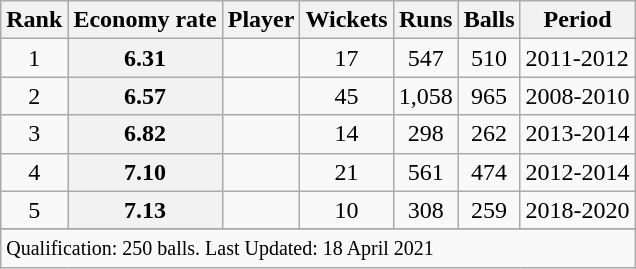<table class="wikitable">
<tr>
<th>Rank</th>
<th>Economy rate</th>
<th>Player</th>
<th>Wickets</th>
<th>Runs</th>
<th>Balls</th>
<th>Period</th>
</tr>
<tr>
<td align=center>1</td>
<th scope=row style=text-align:center;>6.31</th>
<td></td>
<td align=center>17</td>
<td align=center>547</td>
<td align=center>510</td>
<td>2011-2012</td>
</tr>
<tr>
<td align=center>2</td>
<th scope=row style=text-align:center;>6.57</th>
<td></td>
<td align=center>45</td>
<td align=center>1,058</td>
<td align=center>965</td>
<td>2008-2010</td>
</tr>
<tr>
<td align=center>3</td>
<th scope=row style=text-align:center;>6.82</th>
<td></td>
<td align=center>14</td>
<td align=center>298</td>
<td align=center>262</td>
<td>2013-2014</td>
</tr>
<tr>
<td align=center>4</td>
<th scope=row style=text-align:center;>7.10</th>
<td></td>
<td align=center>21</td>
<td align=center>561</td>
<td align=center>474</td>
<td>2012-2014</td>
</tr>
<tr>
<td align=center>5</td>
<th scope=row style=text-align:center;>7.13</th>
<td></td>
<td align=center>10</td>
<td align=center>308</td>
<td align=center>259</td>
<td>2018-2020</td>
</tr>
<tr>
</tr>
<tr class=sortbottom>
<td colspan=7><small>Qualification: 250 balls. Last Updated: 18 April 2021</small></td>
</tr>
</table>
